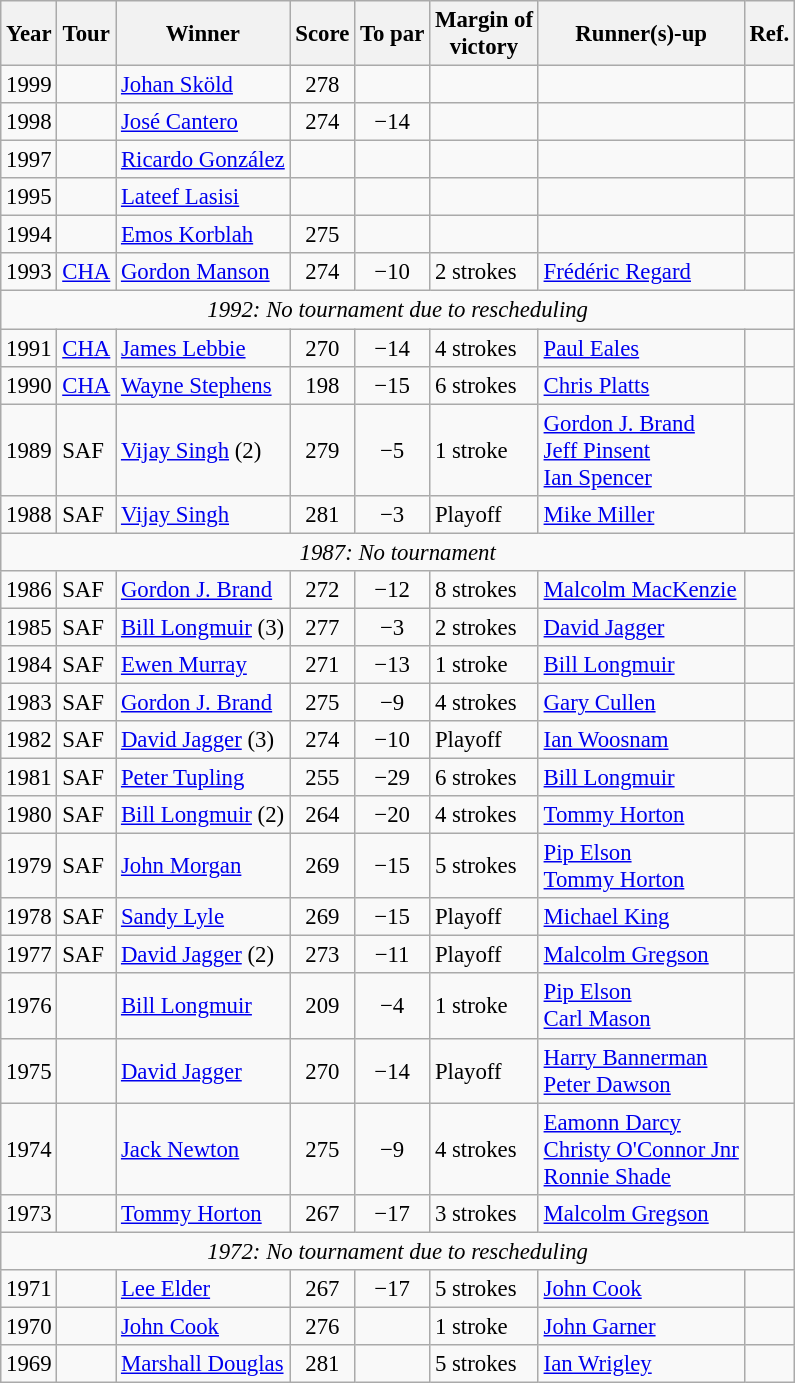<table class=wikitable style=font-size:95%>
<tr>
<th>Year</th>
<th>Tour</th>
<th>Winner</th>
<th>Score</th>
<th>To par</th>
<th>Margin of<br>victory</th>
<th>Runner(s)-up</th>
<th>Ref.</th>
</tr>
<tr>
<td>1999</td>
<td></td>
<td> <a href='#'>Johan Sköld</a></td>
<td align=center>278</td>
<td align=center></td>
<td></td>
<td></td>
<td></td>
</tr>
<tr>
<td>1998</td>
<td></td>
<td> <a href='#'>José Cantero</a></td>
<td align=center>274</td>
<td align=center>−14</td>
<td></td>
<td></td>
<td></td>
</tr>
<tr>
<td>1997</td>
<td></td>
<td> <a href='#'>Ricardo González</a></td>
<td align=center></td>
<td align=center></td>
<td></td>
<td></td>
<td></td>
</tr>
<tr>
<td>1995</td>
<td></td>
<td> <a href='#'>Lateef Lasisi</a></td>
<td align=center></td>
<td align=center></td>
<td></td>
<td></td>
<td></td>
</tr>
<tr>
<td>1994</td>
<td></td>
<td> <a href='#'>Emos Korblah</a></td>
<td align=center>275</td>
<td align=center></td>
<td></td>
<td></td>
<td></td>
</tr>
<tr>
<td>1993</td>
<td><a href='#'>CHA</a></td>
<td> <a href='#'>Gordon Manson</a></td>
<td align=center>274</td>
<td align=center>−10</td>
<td>2 strokes</td>
<td> <a href='#'>Frédéric Regard</a></td>
<td></td>
</tr>
<tr>
<td colspan=8 align=center><em>1992: No tournament due to rescheduling</em></td>
</tr>
<tr>
<td>1991</td>
<td><a href='#'>CHA</a></td>
<td> <a href='#'>James Lebbie</a></td>
<td align=center>270</td>
<td align=center>−14</td>
<td>4 strokes</td>
<td> <a href='#'>Paul Eales</a></td>
<td></td>
</tr>
<tr>
<td>1990</td>
<td><a href='#'>CHA</a></td>
<td> <a href='#'>Wayne Stephens</a></td>
<td align=center>198</td>
<td align=center>−15</td>
<td>6 strokes</td>
<td> <a href='#'>Chris Platts</a></td>
<td></td>
</tr>
<tr>
<td>1989</td>
<td>SAF</td>
<td> <a href='#'>Vijay Singh</a> (2)</td>
<td align=center>279</td>
<td align=center>−5</td>
<td>1 stroke</td>
<td> <a href='#'>Gordon J. Brand</a><br> <a href='#'>Jeff Pinsent</a><br> <a href='#'>Ian Spencer</a></td>
<td></td>
</tr>
<tr>
<td>1988</td>
<td>SAF</td>
<td> <a href='#'>Vijay Singh</a></td>
<td align=center>281</td>
<td align=center>−3</td>
<td>Playoff</td>
<td> <a href='#'>Mike Miller</a></td>
<td></td>
</tr>
<tr>
<td colspan=8 align=center><em>1987: No tournament</em></td>
</tr>
<tr>
<td>1986</td>
<td>SAF</td>
<td> <a href='#'>Gordon J. Brand</a></td>
<td align=center>272</td>
<td align=center>−12</td>
<td>8 strokes</td>
<td> <a href='#'>Malcolm MacKenzie</a></td>
<td></td>
</tr>
<tr>
<td>1985</td>
<td>SAF</td>
<td> <a href='#'>Bill Longmuir</a> (3)</td>
<td align=center>277</td>
<td align=center>−3</td>
<td>2 strokes</td>
<td> <a href='#'>David Jagger</a></td>
<td></td>
</tr>
<tr>
<td>1984</td>
<td>SAF</td>
<td> <a href='#'>Ewen Murray</a></td>
<td align=center>271</td>
<td align=center>−13</td>
<td>1 stroke</td>
<td> <a href='#'>Bill Longmuir</a></td>
<td></td>
</tr>
<tr>
<td>1983</td>
<td>SAF</td>
<td> <a href='#'>Gordon J. Brand</a></td>
<td align=center>275</td>
<td align=center>−9</td>
<td>4 strokes</td>
<td> <a href='#'>Gary Cullen</a></td>
<td></td>
</tr>
<tr>
<td>1982</td>
<td>SAF</td>
<td> <a href='#'>David Jagger</a> (3)</td>
<td align=center>274</td>
<td align=center>−10</td>
<td>Playoff</td>
<td> <a href='#'>Ian Woosnam</a></td>
<td></td>
</tr>
<tr>
<td>1981</td>
<td>SAF</td>
<td> <a href='#'>Peter Tupling</a></td>
<td align=center>255</td>
<td align=center>−29</td>
<td>6 strokes</td>
<td> <a href='#'>Bill Longmuir</a></td>
<td></td>
</tr>
<tr>
<td>1980</td>
<td>SAF</td>
<td> <a href='#'>Bill Longmuir</a> (2)</td>
<td align=center>264</td>
<td align=center>−20</td>
<td>4 strokes</td>
<td> <a href='#'>Tommy Horton</a></td>
<td></td>
</tr>
<tr>
<td>1979</td>
<td>SAF</td>
<td> <a href='#'>John Morgan</a></td>
<td align=center>269</td>
<td align=center>−15</td>
<td>5 strokes</td>
<td> <a href='#'>Pip Elson</a><br> <a href='#'>Tommy Horton</a></td>
<td></td>
</tr>
<tr>
<td>1978</td>
<td>SAF</td>
<td> <a href='#'>Sandy Lyle</a></td>
<td align=center>269</td>
<td align=center>−15</td>
<td>Playoff</td>
<td> <a href='#'>Michael King</a></td>
<td></td>
</tr>
<tr>
<td>1977</td>
<td>SAF</td>
<td> <a href='#'>David Jagger</a> (2)</td>
<td align=center>273</td>
<td align=center>−11</td>
<td>Playoff</td>
<td> <a href='#'>Malcolm Gregson</a></td>
<td></td>
</tr>
<tr>
<td>1976</td>
<td></td>
<td> <a href='#'>Bill Longmuir</a></td>
<td align=center>209</td>
<td align=center>−4</td>
<td>1 stroke</td>
<td> <a href='#'>Pip Elson</a><br> <a href='#'>Carl Mason</a></td>
<td></td>
</tr>
<tr>
<td>1975</td>
<td></td>
<td> <a href='#'>David Jagger</a></td>
<td align=center>270</td>
<td align=center>−14</td>
<td>Playoff</td>
<td> <a href='#'>Harry Bannerman</a><br> <a href='#'>Peter Dawson</a></td>
<td></td>
</tr>
<tr>
<td>1974</td>
<td></td>
<td> <a href='#'>Jack Newton</a></td>
<td align=center>275</td>
<td align=center>−9</td>
<td>4 strokes</td>
<td> <a href='#'>Eamonn Darcy</a><br> <a href='#'>Christy O'Connor Jnr</a><br> <a href='#'>Ronnie Shade</a></td>
<td></td>
</tr>
<tr>
<td>1973</td>
<td></td>
<td> <a href='#'>Tommy Horton</a></td>
<td align=center>267</td>
<td align=center>−17</td>
<td>3 strokes</td>
<td> <a href='#'>Malcolm Gregson</a></td>
<td></td>
</tr>
<tr>
<td colspan=8 align=center><em>1972: No tournament due to rescheduling</em></td>
</tr>
<tr>
<td>1971</td>
<td></td>
<td> <a href='#'>Lee Elder</a></td>
<td align=center>267</td>
<td align=center>−17</td>
<td>5 strokes</td>
<td> <a href='#'>John Cook</a></td>
<td></td>
</tr>
<tr>
<td>1970</td>
<td></td>
<td> <a href='#'>John Cook</a></td>
<td align=center>276</td>
<td align=center></td>
<td>1 stroke</td>
<td> <a href='#'>John Garner</a></td>
<td></td>
</tr>
<tr>
<td>1969</td>
<td></td>
<td> <a href='#'>Marshall Douglas</a></td>
<td align=center>281</td>
<td align=center></td>
<td>5 strokes</td>
<td> <a href='#'>Ian Wrigley</a></td>
<td></td>
</tr>
</table>
